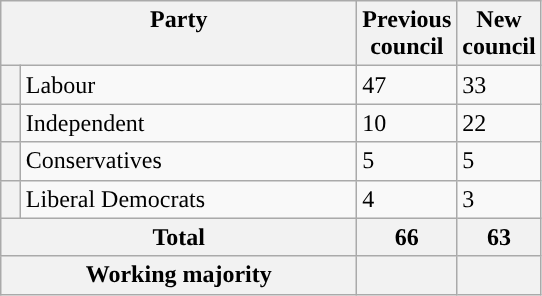<table class="wikitable">
<tr>
<th valign=top colspan="2" style="width: 230px">Party</th>
<th valign=top style="width: 30px">Previous council</th>
<th valign=top style="width: 30px">New council</th>
</tr>
<tr>
<th style="background-color: "></th>
<td>Labour</td>
<td>47</td>
<td>33</td>
</tr>
<tr>
<th style="background-color: "></th>
<td>Independent</td>
<td>10</td>
<td>22</td>
</tr>
<tr>
<th style="background-color: "></th>
<td>Conservatives</td>
<td>5</td>
<td>5</td>
</tr>
<tr>
<th style="background-color: "></th>
<td>Liberal Democrats</td>
<td>4</td>
<td>3</td>
</tr>
<tr>
<th colspan=2>Total</th>
<th style="text-align: center">66</th>
<th colspan=3>63</th>
</tr>
<tr>
<th colspan=2>Working majority</th>
<th></th>
<th></th>
</tr>
</table>
